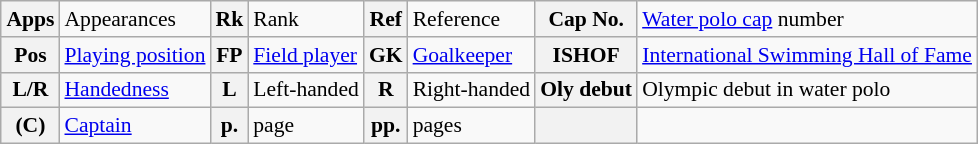<table class="wikitable" style="text-align: left; font-size: 90%; margin-left: 1em;">
<tr>
<th>Apps</th>
<td>Appearances</td>
<th>Rk</th>
<td>Rank</td>
<th>Ref</th>
<td>Reference</td>
<th>Cap No.</th>
<td><a href='#'>Water polo cap</a> number</td>
</tr>
<tr>
<th>Pos</th>
<td><a href='#'>Playing position</a></td>
<th>FP</th>
<td><a href='#'>Field player</a></td>
<th>GK</th>
<td><a href='#'>Goalkeeper</a></td>
<th>ISHOF</th>
<td><a href='#'>International Swimming Hall of Fame</a></td>
</tr>
<tr>
<th>L/R</th>
<td><a href='#'>Handedness</a></td>
<th>L</th>
<td>Left-handed</td>
<th>R</th>
<td>Right-handed</td>
<th>Oly debut</th>
<td>Olympic debut in water polo</td>
</tr>
<tr>
<th>(C)</th>
<td><a href='#'>Captain</a></td>
<th>p.</th>
<td>page</td>
<th>pp.</th>
<td>pages</td>
<th></th>
<td></td>
</tr>
</table>
